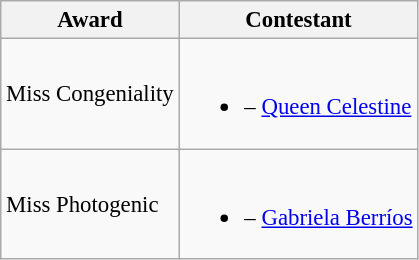<table class="wikitable sortable" style="font-size:95%;">
<tr>
<th>Award</th>
<th>Contestant</th>
</tr>
<tr>
<td>Miss Congeniality</td>
<td><br><ul><li> – <a href='#'>Queen Celestine</a></li></ul></td>
</tr>
<tr>
<td>Miss Photogenic</td>
<td><br><ul><li> – <a href='#'>Gabriela Berríos</a></li></ul></td>
</tr>
</table>
